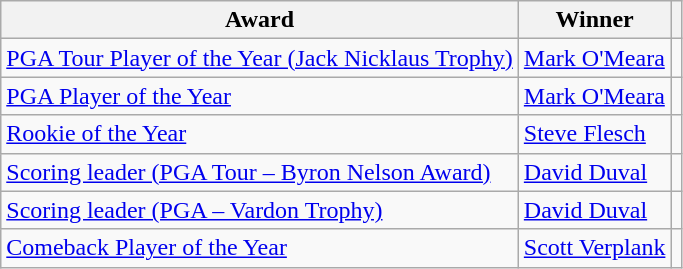<table class="wikitable">
<tr>
<th>Award</th>
<th>Winner</th>
<th></th>
</tr>
<tr>
<td><a href='#'>PGA Tour Player of the Year (Jack Nicklaus Trophy)</a></td>
<td> <a href='#'>Mark O'Meara</a></td>
<td></td>
</tr>
<tr>
<td><a href='#'>PGA Player of the Year</a></td>
<td> <a href='#'>Mark O'Meara</a></td>
<td></td>
</tr>
<tr>
<td><a href='#'>Rookie of the Year</a></td>
<td> <a href='#'>Steve Flesch</a></td>
<td></td>
</tr>
<tr>
<td><a href='#'>Scoring leader (PGA Tour – Byron Nelson Award)</a></td>
<td> <a href='#'>David Duval</a></td>
<td></td>
</tr>
<tr>
<td><a href='#'>Scoring leader (PGA – Vardon Trophy)</a></td>
<td> <a href='#'>David Duval</a></td>
<td></td>
</tr>
<tr>
<td><a href='#'>Comeback Player of the Year</a></td>
<td> <a href='#'>Scott Verplank</a></td>
<td></td>
</tr>
</table>
